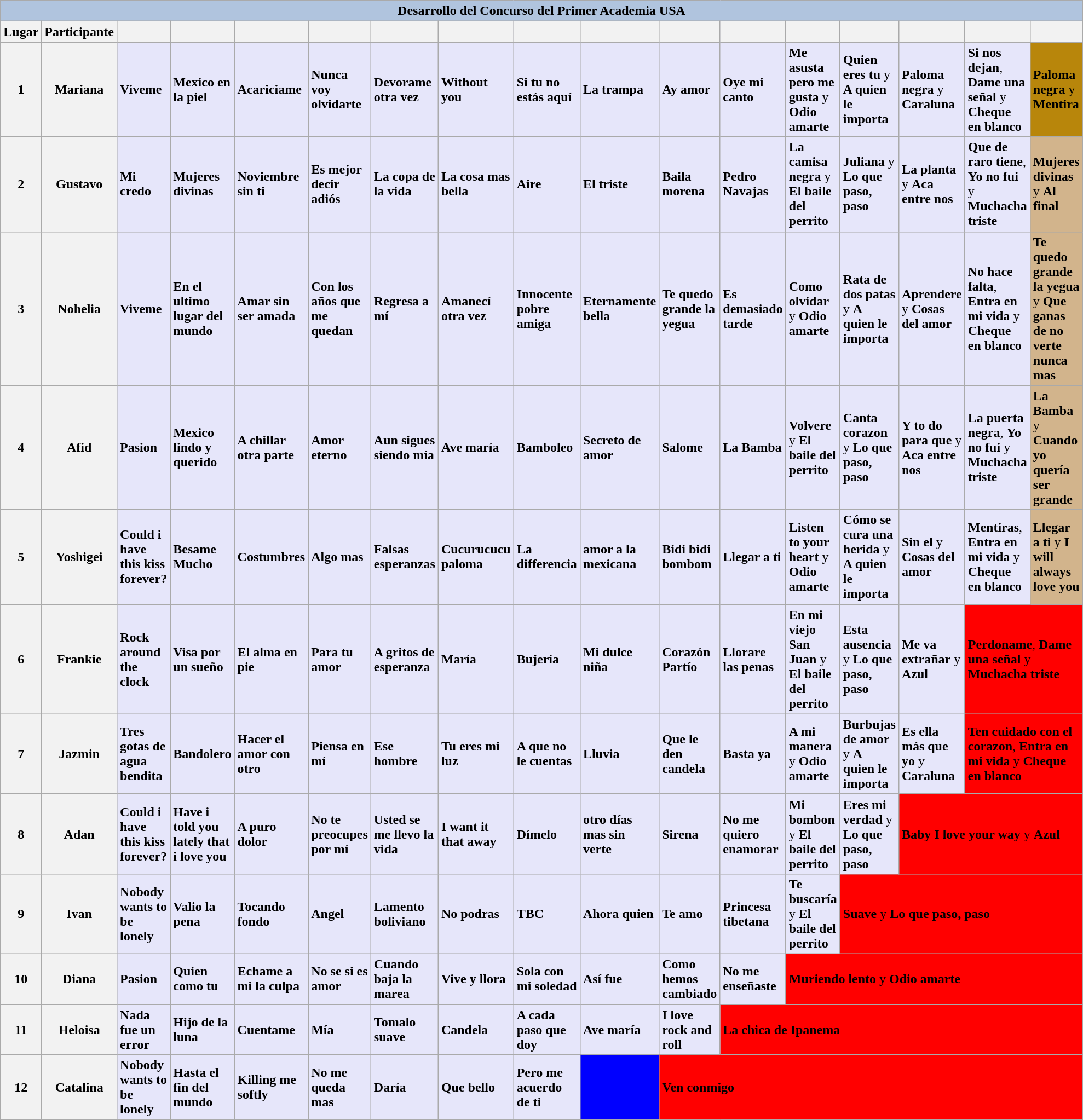<table class="wikitable" style="background-color:Lavender; width:100%">
<tr>
<th colspan=27 style="background-color:LightSteelBlue">Desarrollo del Concurso del Primer Academia USA</th>
</tr>
<tr>
<th>Lugar</th>
<th>Participante</th>
<th></th>
<th></th>
<th></th>
<th></th>
<th></th>
<th></th>
<th></th>
<th></th>
<th></th>
<th></th>
<th></th>
<th></th>
<th></th>
<th></th>
<th></th>
</tr>
<tr>
<th>1</th>
<th>Mariana</th>
<td><strong>Viveme</strong></td>
<td><strong>Mexico en la piel</strong></td>
<td><strong>Acariciame</strong></td>
<td><strong>Nunca voy  olvidarte</strong></td>
<td><strong>Devorame otra vez</strong></td>
<td><strong>Without you</strong></td>
<td><strong>Si tu no estás aquí</strong></td>
<td><strong>La trampa</strong></td>
<td><strong>Ay amor</strong></td>
<td><strong>Oye mi canto</strong></td>
<td><strong>Me asusta pero me gusta</strong> y <strong>Odio amarte</strong></td>
<td><strong>Quien eres tu</strong> y <strong>A quien le importa</strong></td>
<td><strong>Paloma negra</strong> y <strong>Caraluna</strong></td>
<td><strong>Si nos dejan</strong>, <strong>Dame una señal</strong> y <strong>Cheque en blanco</strong></td>
<td style="background-color:DarkGoldenrod;"><strong>Paloma negra</strong> y <strong>Mentira</strong></td>
</tr>
<tr>
<th>2</th>
<th>Gustavo</th>
<td><strong>Mi credo</strong></td>
<td><strong>Mujeres divinas</strong></td>
<td><strong>Noviembre sin ti</strong></td>
<td><strong>Es mejor decir adiós</strong></td>
<td><strong>La copa de la vida</strong></td>
<td><strong>La cosa mas bella</strong></td>
<td><strong>Aire</strong></td>
<td><strong>El triste</strong></td>
<td><strong>Baila morena</strong></td>
<td><strong>Pedro Navajas</strong></td>
<td><strong>La camisa negra</strong> y <strong>El baile del perrito</strong></td>
<td><strong>Juliana</strong> y <strong>Lo que paso, paso</strong></td>
<td><strong>La planta</strong> y <strong>Aca entre nos</strong></td>
<td><strong>Que de raro tiene</strong>, <strong>Yo no fui</strong> y <strong>Muchacha triste</strong></td>
<td style="background-color:Tan;"><strong>Mujeres divinas</strong> y <strong>Al final</strong></td>
</tr>
<tr>
<th>3</th>
<th>Nohelia</th>
<td><strong>Viveme</strong></td>
<td><strong>En el ultimo lugar del mundo</strong></td>
<td><strong>Amar sin ser amada</strong></td>
<td><strong>Con los años que me quedan</strong></td>
<td><strong>Regresa a mí</strong></td>
<td><strong>Amanecí otra vez</strong></td>
<td><strong>Innocente pobre amiga</strong></td>
<td><strong>Eternamente bella</strong></td>
<td><strong>Te quedo grande la yegua</strong></td>
<td><strong>Es demasiado tarde</strong></td>
<td><strong>Como olvidar</strong> y <strong>Odio amarte</strong></td>
<td><strong>Rata de dos patas</strong> y <strong>A quien le importa</strong></td>
<td><strong>Aprendere</strong> y <strong>Cosas del amor</strong></td>
<td><strong>No hace falta</strong>, <strong>Entra en mi vida</strong> y <strong>Cheque en blanco</strong></td>
<td style="background-color:Tan;"><strong>Te quedo grande la yegua</strong> y <strong>Que ganas de no verte nunca mas</strong></td>
</tr>
<tr>
<th>4</th>
<th>Afid</th>
<td><strong>Pasion</strong></td>
<td><strong>Mexico lindo y querido</strong></td>
<td><strong>A chillar  otra parte</strong></td>
<td><strong>Amor eterno</strong></td>
<td><strong>Aun sigues siendo mía</strong></td>
<td><strong>Ave maría</strong></td>
<td><strong>Bamboleo</strong></td>
<td><strong>Secreto de amor</strong></td>
<td><strong>Salome</strong></td>
<td><strong>La Bamba</strong></td>
<td><strong>Volvere</strong> y <strong>El baile del perrito</strong></td>
<td><strong>Canta corazon</strong> y <strong>Lo que paso, paso</strong></td>
<td><strong>Y to do para que</strong> y <strong>Aca entre nos</strong></td>
<td><strong>La puerta negra</strong>, <strong>Yo no fui</strong> y <strong>Muchacha triste</strong></td>
<td style="background-color:Tan;"><strong>La Bamba</strong> y <strong>Cuando yo quería ser grande</strong></td>
</tr>
<tr>
<th>5</th>
<th>Yoshigei</th>
<td><strong>Could i have this kiss forever?</strong></td>
<td><strong>Besame Mucho</strong></td>
<td><strong>Costumbres</strong></td>
<td><strong>Algo mas</strong></td>
<td><strong>Falsas esperanzas</strong></td>
<td><strong>Cucurucucu paloma</strong></td>
<td><strong>La differencia</strong></td>
<td><strong>amor a la mexicana</strong></td>
<td><strong>Bidi bidi bombom</strong></td>
<td><strong>Llegar a ti</strong></td>
<td><strong>Listen to your heart</strong> y <strong>Odio amarte</strong></td>
<td><strong>Cómo se cura una herida</strong> y <strong> A quien le importa</strong></td>
<td><strong>Sin el</strong> y <strong>Cosas del amor</strong></td>
<td><strong>Mentiras</strong>, <strong>Entra en mi vida</strong> y <strong>Cheque en blanco</strong></td>
<td style="background-color:Tan;"><strong>Llegar a ti</strong> y <strong>I will always love you</strong></td>
</tr>
<tr>
<th>6</th>
<th>Frankie</th>
<td><strong>Rock around the clock</strong></td>
<td><strong>Visa por un sueño</strong></td>
<td><strong>El alma en pie</strong></td>
<td><strong>Para tu amor</strong></td>
<td><strong>A gritos de esperanza</strong></td>
<td><strong>María</strong></td>
<td><strong>Bujería</strong></td>
<td><strong>Mi dulce niña</strong></td>
<td><strong>Corazón Partío</strong></td>
<td><strong>Llorare las penas</strong></td>
<td><strong>En mi viejo San Juan</strong> y <strong>El baile del perrito</strong></td>
<td><strong>Esta ausencia</strong> y <strong>Lo que paso, paso</strong></td>
<td><strong>Me va extrañar</strong> y <strong>Azul</strong></td>
<td style="background-color:red;" colspan=2><strong>Perdoname</strong>, <strong>Dame una señal</strong> y <strong>Muchacha triste</strong></td>
</tr>
<tr>
<th>7</th>
<th>Jazmin</th>
<td><strong>Tres gotas de agua bendita</strong></td>
<td><strong>Bandolero</strong></td>
<td><strong>Hacer el amor con otro</strong></td>
<td><strong>Piensa en mí</strong></td>
<td><strong>Ese hombre</strong></td>
<td><strong>Tu eres mi luz</strong></td>
<td><strong>A que no le cuentas</strong></td>
<td><strong>Lluvia</strong></td>
<td><strong>Que le den candela</strong></td>
<td><strong>Basta ya</strong></td>
<td><strong>A mi manera</strong> y <strong>Odio amarte</strong></td>
<td><strong>Burbujas de amor</strong> y <strong>A quien le importa</strong></td>
<td><strong>Es ella más que yo</strong> y <strong>Caraluna</strong></td>
<td style="background-color:red;" colspan=2><strong>Ten cuidado con el corazon</strong>, <strong>Entra en mi vida</strong> y <strong>Cheque en blanco</strong></td>
</tr>
<tr>
<th>8</th>
<th>Adan</th>
<td><strong>Could i have this kiss forever?</strong></td>
<td><strong>Have i told you lately that i love you</strong></td>
<td><strong>A puro dolor</strong></td>
<td><strong>No te preocupes por mí</strong></td>
<td><strong>Usted se me llevo la vida</strong></td>
<td><strong>I want it that away</strong></td>
<td><strong>Dímelo</strong></td>
<td><strong>otro días mas sin verte</strong></td>
<td><strong>Sirena</strong></td>
<td><strong>No me quiero enamorar</strong></td>
<td><strong>Mi bombon</strong> y <strong>El baile del perrito</strong></td>
<td><strong>Eres mi verdad</strong> y <strong>Lo que paso, paso</strong></td>
<td style="background-color:red;" colspan=3><strong>Baby I love your way</strong> y <strong>Azul</strong></td>
</tr>
<tr>
<th>9</th>
<th>Ivan</th>
<td><strong>Nobody wants to be lonely</strong></td>
<td><strong>Valio la pena</strong></td>
<td><strong>Tocando fondo</strong></td>
<td><strong>Angel</strong></td>
<td><strong>Lamento boliviano</strong></td>
<td><strong>No podras</strong></td>
<td><strong>TBC</strong></td>
<td><strong>Ahora quien</strong></td>
<td><strong>Te amo</strong></td>
<td><strong>Princesa tibetana</strong></td>
<td><strong>Te buscaría</strong> y <strong>El baile del perrito</strong></td>
<td style="background-color:red;" colspan=4><strong>Suave</strong> y <strong>Lo que paso, paso</strong></td>
</tr>
<tr>
<th>10</th>
<th>Diana</th>
<td><strong>Pasion</strong></td>
<td><strong>Quien como tu</strong></td>
<td><strong>Echame a mi la culpa</strong></td>
<td><strong>No se si es amor</strong></td>
<td><strong>Cuando baja la marea</strong></td>
<td><strong>Vive y llora</strong></td>
<td><strong>Sola con mi soledad</strong></td>
<td><strong>Así fue</strong></td>
<td><strong>Como hemos cambiado</strong></td>
<td><strong>No me enseñaste</strong></td>
<td style="background-color:red;" colspan=5><strong>Muriendo lento</strong> y <strong>Odio amarte</strong></td>
</tr>
<tr>
<th>11</th>
<th>Heloisa</th>
<td><strong>Nada fue un error</strong></td>
<td><strong>Hijo de la luna</strong></td>
<td><strong>Cuentame</strong></td>
<td><strong>Mía</strong></td>
<td><strong>Tomalo suave</strong></td>
<td><strong>Candela</strong></td>
<td><strong>A cada paso que doy</strong></td>
<td><strong>Ave maría</strong></td>
<td><strong>I love rock and roll</strong></td>
<td style="background-color:red;" colspan=6><strong>La chica de Ipanema</strong></td>
</tr>
<tr>
<th>12</th>
<th>Catalina</th>
<td><strong>Nobody wants to be lonely</strong></td>
<td><strong>Hasta el fin del mundo</strong></td>
<td><strong>Killing me softly</strong></td>
<td><strong>No me queda mas</strong></td>
<td><strong>Daría</strong></td>
<td><strong>Que bello</strong></td>
<td><strong>Pero me acuerdo de ti</strong></td>
<td style="background-color:blue;"></td>
<td style="background-color:red;" colspan=7><strong>Ven conmigo</strong></td>
</tr>
<tr>
</tr>
</table>
